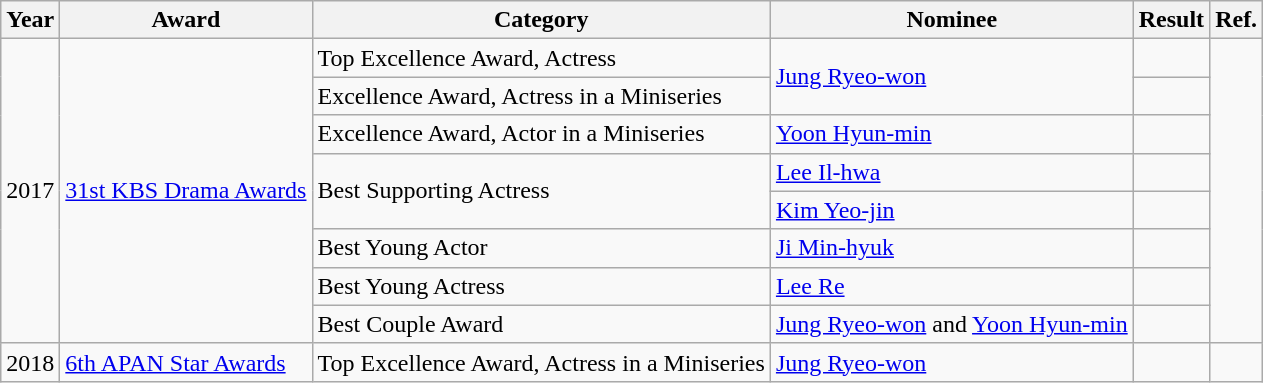<table class="wikitable">
<tr>
<th>Year</th>
<th>Award</th>
<th>Category</th>
<th>Nominee</th>
<th>Result</th>
<th>Ref.</th>
</tr>
<tr>
<td rowspan="8">2017</td>
<td rowspan="8"><a href='#'>31st KBS Drama Awards</a></td>
<td>Top Excellence Award, Actress</td>
<td rowspan="2"><a href='#'>Jung Ryeo-won</a></td>
<td></td>
<td rowspan="8"></td>
</tr>
<tr>
<td>Excellence Award, Actress in a Miniseries</td>
<td></td>
</tr>
<tr>
<td>Excellence Award, Actor in a Miniseries</td>
<td><a href='#'>Yoon Hyun-min</a></td>
<td></td>
</tr>
<tr>
<td rowspan="2">Best Supporting Actress</td>
<td><a href='#'>Lee Il-hwa</a></td>
<td></td>
</tr>
<tr>
<td><a href='#'>Kim Yeo-jin</a></td>
<td></td>
</tr>
<tr>
<td>Best Young Actor</td>
<td><a href='#'>Ji Min-hyuk</a></td>
<td></td>
</tr>
<tr>
<td>Best Young Actress</td>
<td><a href='#'>Lee Re</a></td>
<td></td>
</tr>
<tr>
<td>Best Couple Award</td>
<td><a href='#'>Jung Ryeo-won</a> and <a href='#'>Yoon Hyun-min</a></td>
<td></td>
</tr>
<tr>
<td>2018</td>
<td><a href='#'>6th APAN Star Awards</a></td>
<td>Top Excellence Award, Actress in a Miniseries</td>
<td><a href='#'>Jung Ryeo-won</a></td>
<td></td>
<td></td>
</tr>
</table>
